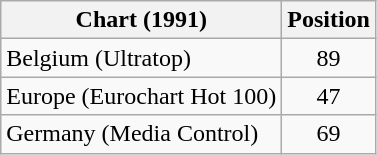<table class="wikitable sortable">
<tr>
<th>Chart (1991)</th>
<th>Position</th>
</tr>
<tr>
<td>Belgium (Ultratop)</td>
<td style="text-align:center;">89</td>
</tr>
<tr>
<td>Europe (Eurochart Hot 100)</td>
<td style="text-align:center;">47</td>
</tr>
<tr>
<td>Germany (Media Control)</td>
<td style="text-align:center;">69</td>
</tr>
</table>
